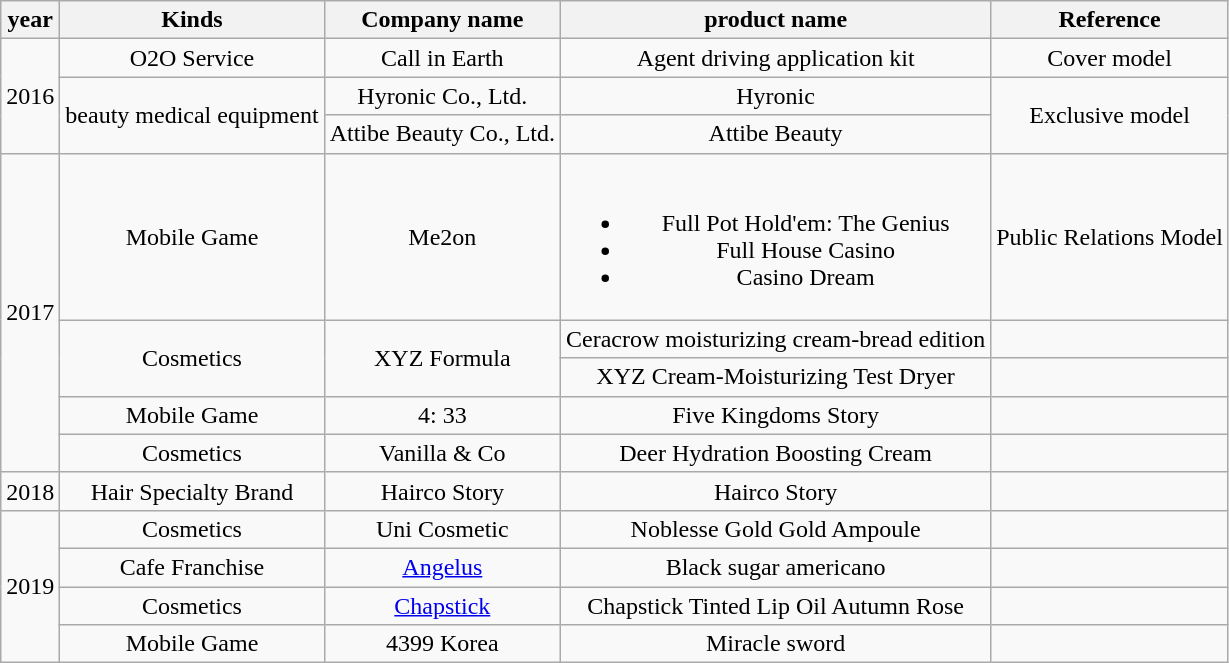<table class = "wikitable" style = "text-align: center;">
<tr>
<th>year</th>
<th>Kinds</th>
<th>Company name</th>
<th>product name</th>
<th>Reference</th>
</tr>
<tr>
<td rowspan = 3>2016</td>
<td>O2O Service</td>
<td>Call in Earth</td>
<td>Agent driving application kit</td>
<td>Cover model</td>
</tr>
<tr>
<td rowspan = 2>beauty medical equipment</td>
<td>Hyronic Co., Ltd.</td>
<td>Hyronic</td>
<td rowspan = 2>Exclusive model<br></td>
</tr>
<tr>
<td>Attibe Beauty Co., Ltd.</td>
<td>Attibe Beauty</td>
</tr>
<tr>
<td rowspan = 5>2017</td>
<td>Mobile Game</td>
<td>Me2on</td>
<td><br><ul><li>Full Pot Hold'em: The Genius</li><li>Full House Casino</li><li>Casino Dream</li></ul></td>
<td>Public Relations Model</td>
</tr>
<tr>
<td rowspan = 2>Cosmetics</td>
<td rowspan = 2>XYZ Formula</td>
<td>Ceracrow moisturizing cream-bread edition</td>
<td></td>
</tr>
<tr>
<td>XYZ Cream-Moisturizing Test Dryer</td>
<td></td>
</tr>
<tr>
<td>Mobile Game</td>
<td>4: 33</td>
<td>Five Kingdoms Story</td>
<td></td>
</tr>
<tr>
<td>Cosmetics</td>
<td>Vanilla & Co</td>
<td>Deer Hydration Boosting Cream<br></td>
<td></td>
</tr>
<tr>
<td>2018</td>
<td>Hair Specialty Brand</td>
<td>Hairco Story</td>
<td>Hairco Story</td>
<td></td>
</tr>
<tr>
<td rowspan = 4>2019</td>
<td>Cosmetics</td>
<td>Uni Cosmetic</td>
<td>Noblesse Gold Gold Ampoule</td>
<td></td>
</tr>
<tr>
<td>Cafe Franchise</td>
<td><a href='#'>Angelus</a></td>
<td>Black sugar americano</td>
<td></td>
</tr>
<tr>
<td>Cosmetics</td>
<td><a href='#'>Chapstick</a></td>
<td>Chapstick Tinted Lip Oil Autumn Rose</td>
<td></td>
</tr>
<tr>
<td>Mobile Game</td>
<td>4399 Korea</td>
<td>Miracle sword</td>
<td></td>
</tr>
</table>
